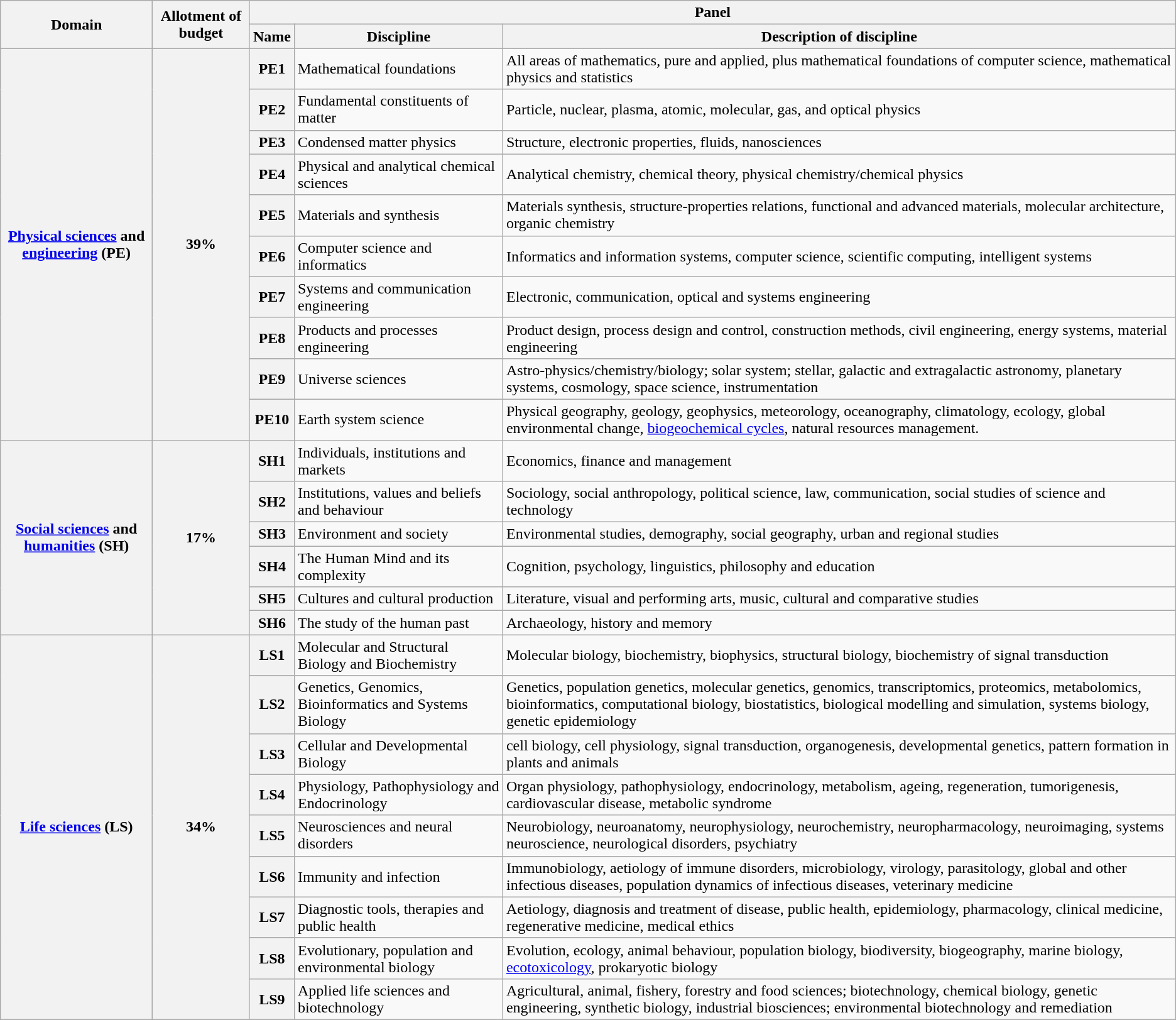<table class="wikitable">
<tr>
<th rowspan="2">Domain</th>
<th rowspan="2">Allotment of budget</th>
<th colspan="3">Panel</th>
</tr>
<tr>
<th>Name</th>
<th>Discipline</th>
<th>Description of discipline</th>
</tr>
<tr>
<th rowspan="10"><a href='#'>Physical sciences</a> and <a href='#'>engineering</a> (PE)</th>
<th rowspan="10">39%</th>
<th>PE1</th>
<td>Mathematical foundations</td>
<td>All areas of mathematics, pure and applied, plus mathematical foundations of computer science, mathematical physics and statistics</td>
</tr>
<tr>
<th>PE2</th>
<td>Fundamental constituents of matter</td>
<td>Particle, nuclear, plasma, atomic, molecular, gas, and optical physics</td>
</tr>
<tr>
<th>PE3</th>
<td>Condensed matter physics</td>
<td>Structure, electronic properties, fluids, nanosciences</td>
</tr>
<tr>
<th>PE4</th>
<td>Physical and analytical chemical sciences</td>
<td>Analytical chemistry, chemical theory, physical chemistry/chemical physics</td>
</tr>
<tr>
<th>PE5</th>
<td>Materials and synthesis</td>
<td>Materials synthesis, structure-properties relations, functional and advanced materials, molecular architecture, organic chemistry</td>
</tr>
<tr>
<th>PE6</th>
<td>Computer science and informatics</td>
<td>Informatics and information systems, computer science, scientific computing, intelligent systems</td>
</tr>
<tr>
<th>PE7</th>
<td>Systems and communication engineering</td>
<td>Electronic, communication, optical and systems engineering</td>
</tr>
<tr>
<th>PE8</th>
<td>Products and processes engineering</td>
<td>Product design, process design and control, construction methods, civil engineering, energy systems, material engineering</td>
</tr>
<tr>
<th>PE9</th>
<td>Universe sciences</td>
<td>Astro-physics/chemistry/biology; solar system; stellar, galactic and extragalactic astronomy, planetary systems, cosmology, space science, instrumentation</td>
</tr>
<tr>
<th>PE10</th>
<td>Earth system science</td>
<td>Physical geography, geology, geophysics, meteorology, oceanography, climatology, ecology, global environmental change, <a href='#'>biogeochemical cycles</a>, natural resources management.</td>
</tr>
<tr>
<th rowspan="6"><a href='#'>Social sciences</a> and <a href='#'>humanities</a> (SH)</th>
<th rowspan="6">17%</th>
<th>SH1</th>
<td>Individuals, institutions and markets</td>
<td>Economics, finance and management</td>
</tr>
<tr>
<th>SH2</th>
<td>Institutions, values and beliefs and behaviour</td>
<td>Sociology, social anthropology, political science, law, communication, social studies of science and technology</td>
</tr>
<tr>
<th>SH3</th>
<td>Environment and society</td>
<td>Environmental studies, demography, social geography, urban and regional studies</td>
</tr>
<tr>
<th>SH4</th>
<td>The Human Mind and its complexity</td>
<td>Cognition, psychology, linguistics, philosophy and education</td>
</tr>
<tr>
<th>SH5</th>
<td>Cultures and cultural production</td>
<td>Literature, visual and performing arts, music, cultural and comparative studies</td>
</tr>
<tr>
<th>SH6</th>
<td>The study of the human past</td>
<td>Archaeology, history and memory</td>
</tr>
<tr>
<th rowspan="9"><a href='#'>Life sciences</a> (LS)</th>
<th rowspan="9">34%</th>
<th>LS1</th>
<td>Molecular and Structural Biology and Biochemistry</td>
<td>Molecular biology, biochemistry, biophysics, structural biology, biochemistry of signal transduction</td>
</tr>
<tr>
<th>LS2</th>
<td>Genetics, Genomics, Bioinformatics and Systems Biology</td>
<td>Genetics, population genetics, molecular genetics, genomics, transcriptomics, proteomics, metabolomics, bioinformatics, computational biology, biostatistics, biological modelling and simulation, systems biology, genetic epidemiology</td>
</tr>
<tr>
<th>LS3</th>
<td>Cellular and Developmental Biology</td>
<td>cell biology, cell physiology, signal transduction, organogenesis, developmental genetics, pattern formation in plants and animals</td>
</tr>
<tr>
<th>LS4</th>
<td>Physiology, Pathophysiology and Endocrinology</td>
<td>Organ physiology, pathophysiology, endocrinology, metabolism, ageing, regeneration, tumorigenesis, cardiovascular disease, metabolic syndrome</td>
</tr>
<tr>
<th>LS5</th>
<td>Neurosciences and neural disorders</td>
<td>Neurobiology, neuroanatomy, neurophysiology, neurochemistry, neuropharmacology, neuroimaging, systems neuroscience, neurological disorders, psychiatry</td>
</tr>
<tr>
<th>LS6</th>
<td>Immunity and infection</td>
<td>Immunobiology, aetiology of immune disorders, microbiology, virology, parasitology, global and other infectious diseases, population dynamics of infectious diseases, veterinary medicine</td>
</tr>
<tr>
<th>LS7</th>
<td>Diagnostic tools, therapies and public health</td>
<td>Aetiology, diagnosis and treatment of disease, public health, epidemiology, pharmacology, clinical medicine, regenerative medicine, medical ethics</td>
</tr>
<tr>
<th>LS8</th>
<td>Evolutionary, population and environmental biology</td>
<td>Evolution, ecology, animal behaviour, population biology, biodiversity, biogeography, marine biology, <a href='#'>ecotoxicology</a>, prokaryotic biology</td>
</tr>
<tr>
<th>LS9</th>
<td>Applied life sciences and biotechnology</td>
<td>Agricultural, animal, fishery, forestry and food sciences; biotechnology, chemical biology, genetic engineering, synthetic biology, industrial biosciences; environmental biotechnology and remediation</td>
</tr>
</table>
